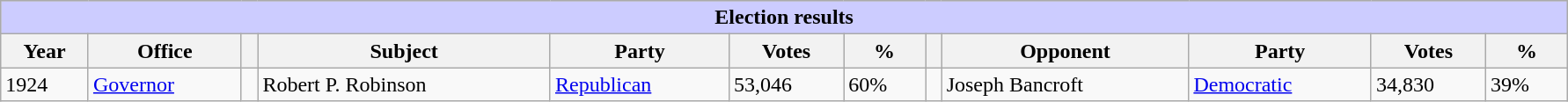<table class=wikitable style="width: 94%" style="text-align: center;" align="center">
<tr bgcolor=#cccccc>
<th colspan=12 style="background: #ccccff;">Election results</th>
</tr>
<tr>
<th><strong>Year</strong></th>
<th><strong>Office</strong></th>
<th></th>
<th><strong>Subject</strong></th>
<th><strong>Party</strong></th>
<th><strong>Votes</strong></th>
<th><strong>%</strong></th>
<th></th>
<th><strong>Opponent</strong></th>
<th><strong>Party</strong></th>
<th><strong>Votes</strong></th>
<th><strong>%</strong></th>
</tr>
<tr>
<td>1924</td>
<td><a href='#'>Governor</a></td>
<td></td>
<td>Robert P. Robinson</td>
<td><a href='#'>Republican</a></td>
<td>53,046</td>
<td>60%</td>
<td></td>
<td>Joseph Bancroft</td>
<td><a href='#'>Democratic</a></td>
<td>34,830</td>
<td>39%</td>
</tr>
</table>
